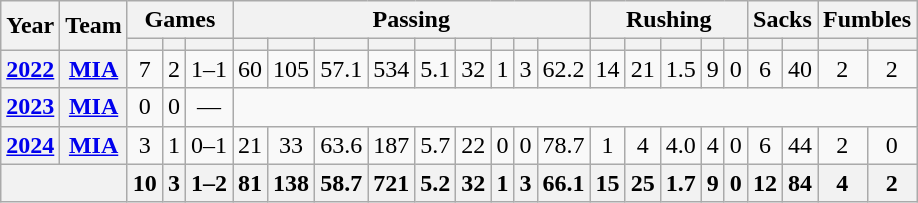<table class="wikitable" style="text-align:center;">
<tr>
<th rowspan="2">Year</th>
<th rowspan="2">Team</th>
<th colspan="3">Games</th>
<th colspan="9">Passing</th>
<th colspan="5">Rushing</th>
<th colspan="2">Sacks</th>
<th colspan="2">Fumbles</th>
</tr>
<tr>
<th></th>
<th></th>
<th></th>
<th></th>
<th></th>
<th></th>
<th></th>
<th></th>
<th></th>
<th></th>
<th></th>
<th></th>
<th></th>
<th></th>
<th></th>
<th></th>
<th></th>
<th></th>
<th></th>
<th></th>
<th></th>
</tr>
<tr>
<th><a href='#'>2022</a></th>
<th><a href='#'>MIA</a></th>
<td>7</td>
<td>2</td>
<td>1–1</td>
<td>60</td>
<td>105</td>
<td>57.1</td>
<td>534</td>
<td>5.1</td>
<td>32</td>
<td>1</td>
<td>3</td>
<td>62.2</td>
<td>14</td>
<td>21</td>
<td>1.5</td>
<td>9</td>
<td>0</td>
<td>6</td>
<td>40</td>
<td>2</td>
<td>2</td>
</tr>
<tr>
<th><a href='#'>2023</a></th>
<th><a href='#'>MIA</a></th>
<td>0</td>
<td>0</td>
<td>—</td>
<td colspan="18"></td>
</tr>
<tr>
<th><a href='#'>2024</a></th>
<th><a href='#'>MIA</a></th>
<td>3</td>
<td>1</td>
<td>0–1</td>
<td>21</td>
<td>33</td>
<td>63.6</td>
<td>187</td>
<td>5.7</td>
<td>22</td>
<td>0</td>
<td>0</td>
<td>78.7</td>
<td>1</td>
<td>4</td>
<td>4.0</td>
<td>4</td>
<td>0</td>
<td>6</td>
<td>44</td>
<td>2</td>
<td>0</td>
</tr>
<tr>
<th colspan="2"></th>
<th>10</th>
<th>3</th>
<th>1–2</th>
<th>81</th>
<th>138</th>
<th>58.7</th>
<th>721</th>
<th>5.2</th>
<th>32</th>
<th>1</th>
<th>3</th>
<th>66.1</th>
<th>15</th>
<th>25</th>
<th>1.7</th>
<th>9</th>
<th>0</th>
<th>12</th>
<th>84</th>
<th>4</th>
<th>2</th>
</tr>
</table>
